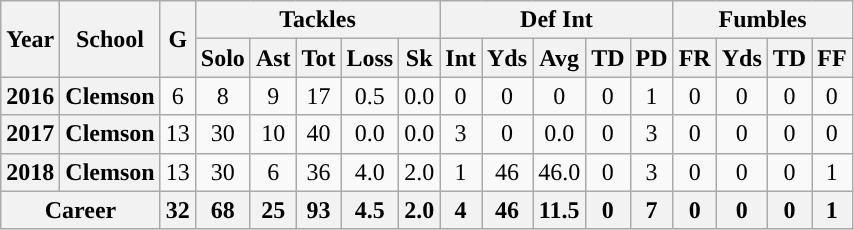<table class="wikitable sortable" style="text-align:center;">
<tr>
<th rowspan="2">Year</th>
<th rowspan="2">School</th>
<th rowspan="2">G</th>
<th colspan="5">Tackles</th>
<th colspan="5">Def Int</th>
<th colspan="4">Fumbles</th>
</tr>
<tr>
<th>Solo</th>
<th>Ast</th>
<th>Tot</th>
<th>Loss</th>
<th>Sk</th>
<th>Int</th>
<th>Yds</th>
<th>Avg</th>
<th>TD</th>
<th>PD</th>
<th>FR</th>
<th>Yds</th>
<th>TD</th>
<th>FF</th>
</tr>
<tr>
<th>2016</th>
<th>Clemson</th>
<td>6</td>
<td>8</td>
<td>9</td>
<td>17</td>
<td>0.5</td>
<td>0.0</td>
<td>0</td>
<td>0</td>
<td>0</td>
<td>0</td>
<td>1</td>
<td>0</td>
<td>0</td>
<td>0</td>
<td>0</td>
</tr>
<tr>
<th>2017</th>
<th>Clemson</th>
<td>13</td>
<td>30</td>
<td>10</td>
<td>40</td>
<td>0.0</td>
<td>0.0</td>
<td>3</td>
<td>0</td>
<td>0.0</td>
<td>0</td>
<td>3</td>
<td>0</td>
<td>0</td>
<td>0</td>
<td>0</td>
</tr>
<tr>
<th>2018</th>
<th>Clemson</th>
<td>13</td>
<td>30</td>
<td>6</td>
<td>36</td>
<td>4.0</td>
<td>2.0</td>
<td>1</td>
<td>46</td>
<td>46.0</td>
<td>0</td>
<td>3</td>
<td>0</td>
<td>0</td>
<td>0</td>
<td>1</td>
</tr>
<tr>
<th colspan="2">Career</th>
<th>32</th>
<th>68</th>
<th>25</th>
<th>93</th>
<th>4.5</th>
<th>2.0</th>
<th>4</th>
<th>46</th>
<th>11.5</th>
<th>0</th>
<th>7</th>
<th>0</th>
<th>0</th>
<th>0</th>
<th>1</th>
</tr>
</table>
